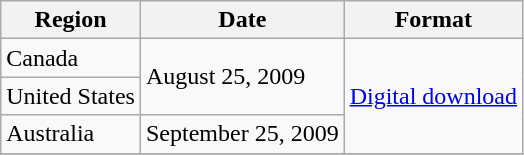<table class="wikitable">
<tr>
<th>Region</th>
<th>Date</th>
<th>Format</th>
</tr>
<tr>
<td>Canada</td>
<td rowspan=2>August 25, 2009</td>
<td rowspan="3"><a href='#'>Digital download</a></td>
</tr>
<tr>
<td>United States</td>
</tr>
<tr>
<td>Australia</td>
<td rowspan=1>September 25, 2009</td>
</tr>
<tr>
</tr>
</table>
